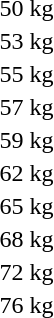<table>
<tr>
<td rowspan=2>50 kg</td>
<td rowspan=2></td>
<td rowspan=2></td>
<td></td>
</tr>
<tr>
<td></td>
</tr>
<tr>
<td rowspan=2>53 kg</td>
<td rowspan=2></td>
<td rowspan=2></td>
<td></td>
</tr>
<tr>
<td></td>
</tr>
<tr>
<td rowspan=2>55 kg</td>
<td rowspan=2></td>
<td rowspan=2></td>
<td></td>
</tr>
<tr>
<td></td>
</tr>
<tr>
<td rowspan=2>57 kg</td>
<td rowspan=2></td>
<td rowspan=2></td>
<td></td>
</tr>
<tr>
<td></td>
</tr>
<tr>
<td rowspan=2>59 kg</td>
<td rowspan=2></td>
<td rowspan=2></td>
<td></td>
</tr>
<tr>
<td></td>
</tr>
<tr>
<td rowspan=2>62 kg</td>
<td rowspan=2></td>
<td rowspan=2></td>
<td></td>
</tr>
<tr>
<td></td>
</tr>
<tr>
<td rowspan=2>65 kg</td>
<td rowspan=2></td>
<td rowspan=2></td>
<td></td>
</tr>
<tr>
<td></td>
</tr>
<tr>
<td rowspan=2>68 kg</td>
<td rowspan=2></td>
<td rowspan=2></td>
<td></td>
</tr>
<tr>
<td></td>
</tr>
<tr>
<td rowspan=2>72 kg</td>
<td rowspan=2></td>
<td rowspan=2></td>
<td></td>
</tr>
<tr>
<td></td>
</tr>
<tr>
<td rowspan=2>76 kg</td>
<td rowspan=2></td>
<td rowspan=2></td>
<td></td>
</tr>
<tr>
<td></td>
</tr>
</table>
